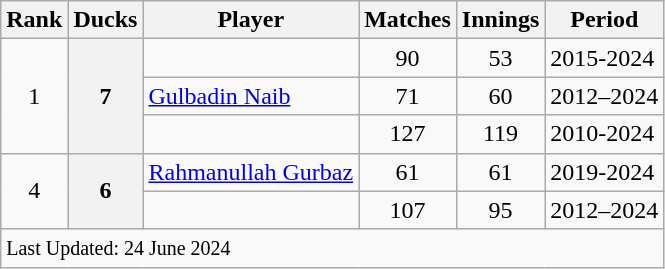<table class="wikitable plainrowheaders sortable">
<tr>
<th scope=col>Rank</th>
<th scope=col>Ducks</th>
<th scope=col>Player</th>
<th scope=col>Matches</th>
<th scope=col>Innings</th>
<th scope=col>Period</th>
</tr>
<tr>
<td align="center" rowspan=3>1</td>
<th scope="row" style="text-align:center;" rowspan=3>7</th>
<td></td>
<td align=center>90</td>
<td align="center">53</td>
<td>2015-2024</td>
</tr>
<tr>
<td><a href='#'>Gulbadin Naib</a></td>
<td align=center>71</td>
<td align="center">60</td>
<td>2012–2024</td>
</tr>
<tr>
<td></td>
<td align="center">127</td>
<td align="center">119</td>
<td>2010-2024</td>
</tr>
<tr>
<td align="center" rowspan=2>4</td>
<th scope="row" style="text-align:center;" rowspan=2>6</th>
<td><a href='#'>Rahmanullah Gurbaz</a></td>
<td align=center>61</td>
<td align=center>61</td>
<td>2019-2024</td>
</tr>
<tr>
<td></td>
<td align="center">107</td>
<td align="center">95</td>
<td>2012–2024</td>
</tr>
<tr class="sortbottom">
<td colspan="6"><small>Last Updated: 24 June 2024</small></td>
</tr>
</table>
